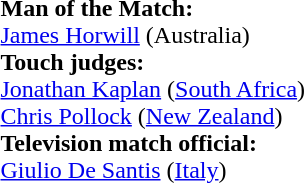<table width=100%>
<tr>
<td><br><strong>Man of the Match:</strong>
<br><a href='#'>James Horwill</a> (Australia)<br><strong>Touch judges:</strong>
<br><a href='#'>Jonathan Kaplan</a> (<a href='#'>South Africa</a>)
<br><a href='#'>Chris Pollock</a> (<a href='#'>New Zealand</a>)
<br><strong>Television match official:</strong>
<br><a href='#'>Giulio De Santis</a> (<a href='#'>Italy</a>)</td>
</tr>
</table>
